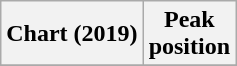<table class="wikitable sortable plainrowheaders">
<tr>
<th scope="col">Chart (2019)</th>
<th scope="col">Peak<br>position</th>
</tr>
<tr>
</tr>
</table>
